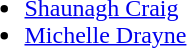<table>
<tr>
<td><strong></strong></td>
</tr>
<tr style="vertical-align:top">
<td><br><ul><li><a href='#'>Shaunagh Craig</a></li><li><a href='#'>Michelle Drayne</a></li></ul></td>
</tr>
</table>
